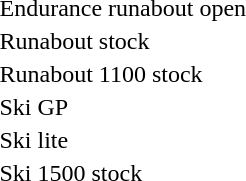<table>
<tr>
<td>Endurance runabout open</td>
<td></td>
<td nowrap></td>
<td></td>
</tr>
<tr>
<td>Runabout stock</td>
<td nowrap></td>
<td></td>
<td></td>
</tr>
<tr>
<td>Runabout 1100 stock</td>
<td></td>
<td></td>
<td nowrap></td>
</tr>
<tr>
<td>Ski GP</td>
<td></td>
<td></td>
<td></td>
</tr>
<tr>
<td>Ski lite</td>
<td></td>
<td></td>
<td></td>
</tr>
<tr>
<td>Ski 1500 stock</td>
<td></td>
<td></td>
<td></td>
</tr>
</table>
